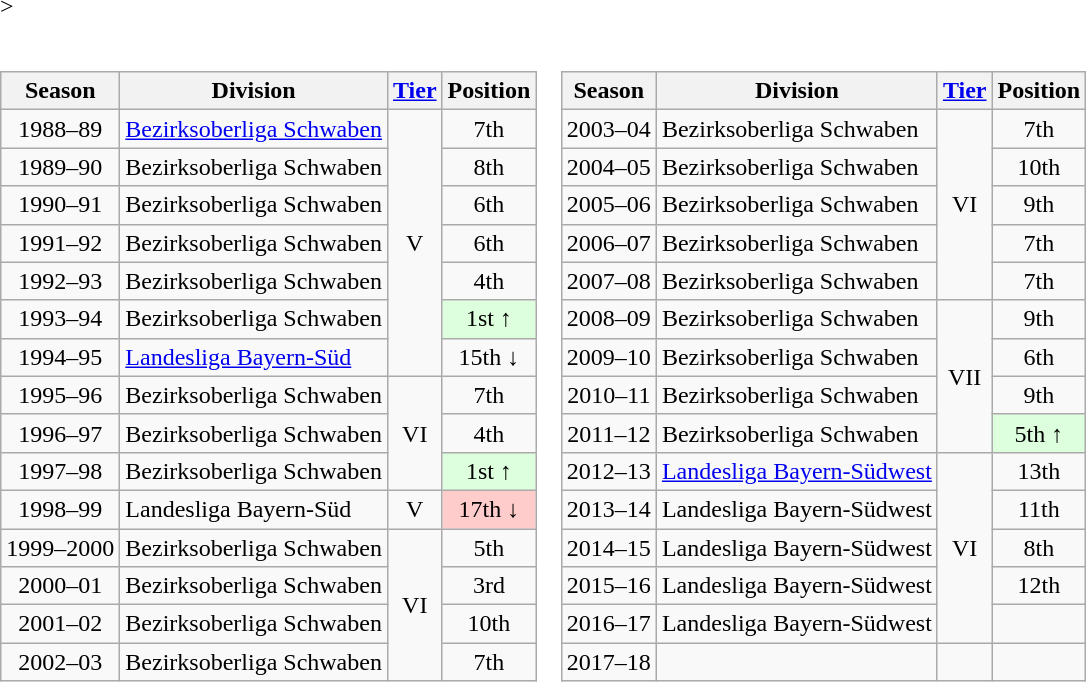<table border=0 cellpadding=0 cellspacing=0>>
<tr>
<td><br><table class="wikitable">
<tr>
<th>Season</th>
<th>Division</th>
<th><a href='#'>Tier</a></th>
<th>Position</th>
</tr>
<tr align="center">
<td>1988–89</td>
<td align="left"><a href='#'>Bezirksoberliga Schwaben</a></td>
<td rowspan=7>V</td>
<td>7th</td>
</tr>
<tr align="center">
<td>1989–90</td>
<td align="left">Bezirksoberliga Schwaben</td>
<td>8th</td>
</tr>
<tr align="center">
<td>1990–91</td>
<td align="left">Bezirksoberliga Schwaben</td>
<td>6th</td>
</tr>
<tr align="center">
<td>1991–92</td>
<td align="left">Bezirksoberliga Schwaben</td>
<td>6th</td>
</tr>
<tr align="center">
<td>1992–93</td>
<td align="left">Bezirksoberliga Schwaben</td>
<td>4th</td>
</tr>
<tr align="center">
<td>1993–94</td>
<td align="left">Bezirksoberliga Schwaben</td>
<td style="background:#ddffdd">1st ↑</td>
</tr>
<tr align="center">
<td>1994–95</td>
<td align="left"><a href='#'>Landesliga Bayern-Süd</a></td>
<td>15th ↓</td>
</tr>
<tr align="center">
<td>1995–96</td>
<td align="left">Bezirksoberliga Schwaben</td>
<td rowspan=3>VI</td>
<td>7th</td>
</tr>
<tr align="center">
<td>1996–97</td>
<td align="left">Bezirksoberliga Schwaben</td>
<td>4th</td>
</tr>
<tr align="center">
<td>1997–98</td>
<td align="left">Bezirksoberliga Schwaben</td>
<td style="background:#ddffdd">1st ↑</td>
</tr>
<tr align="center">
<td>1998–99</td>
<td align="left">Landesliga Bayern-Süd</td>
<td>V</td>
<td style="background:#ffcccc">17th ↓</td>
</tr>
<tr align="center">
<td>1999–2000</td>
<td align="left">Bezirksoberliga Schwaben</td>
<td rowspan=4>VI</td>
<td>5th</td>
</tr>
<tr align="center">
<td>2000–01</td>
<td align="left">Bezirksoberliga Schwaben</td>
<td>3rd</td>
</tr>
<tr align="center">
<td>2001–02</td>
<td align="left">Bezirksoberliga Schwaben</td>
<td>10th</td>
</tr>
<tr align="center">
<td>2002–03</td>
<td align="left">Bezirksoberliga Schwaben</td>
<td>7th</td>
</tr>
</table>
</td>
<td><br><table class="wikitable">
<tr>
<th>Season</th>
<th>Division</th>
<th><a href='#'>Tier</a></th>
<th>Position</th>
</tr>
<tr align="center">
<td>2003–04</td>
<td align="left">Bezirksoberliga Schwaben</td>
<td rowspan=5>VI</td>
<td>7th</td>
</tr>
<tr align="center">
<td>2004–05</td>
<td align="left">Bezirksoberliga Schwaben</td>
<td>10th</td>
</tr>
<tr align="center">
<td>2005–06</td>
<td align="left">Bezirksoberliga Schwaben</td>
<td>9th</td>
</tr>
<tr align="center">
<td>2006–07</td>
<td align="left">Bezirksoberliga Schwaben</td>
<td>7th</td>
</tr>
<tr align="center">
<td>2007–08</td>
<td align="left">Bezirksoberliga Schwaben</td>
<td>7th</td>
</tr>
<tr align="center">
<td>2008–09</td>
<td align="left">Bezirksoberliga Schwaben</td>
<td rowspan=4>VII</td>
<td>9th</td>
</tr>
<tr align="center">
<td>2009–10</td>
<td align="left">Bezirksoberliga Schwaben</td>
<td>6th</td>
</tr>
<tr align="center">
<td>2010–11</td>
<td align="left">Bezirksoberliga Schwaben</td>
<td>9th</td>
</tr>
<tr align="center">
<td>2011–12</td>
<td align="left">Bezirksoberliga Schwaben</td>
<td style="background:#ddffdd">5th ↑</td>
</tr>
<tr align="center">
<td>2012–13</td>
<td align="left"><a href='#'>Landesliga Bayern-Südwest</a></td>
<td rowspan=5>VI</td>
<td>13th</td>
</tr>
<tr align="center">
<td>2013–14</td>
<td align="left">Landesliga Bayern-Südwest</td>
<td>11th</td>
</tr>
<tr align="center">
<td>2014–15</td>
<td align="left">Landesliga Bayern-Südwest</td>
<td>8th</td>
</tr>
<tr align="center">
<td>2015–16</td>
<td align="left">Landesliga Bayern-Südwest</td>
<td>12th</td>
</tr>
<tr align="center">
<td>2016–17</td>
<td align="left">Landesliga Bayern-Südwest</td>
<td></td>
</tr>
<tr align="center">
<td>2017–18</td>
<td align="left"></td>
<td></td>
<td></td>
</tr>
</table>
</td>
</tr>
</table>
